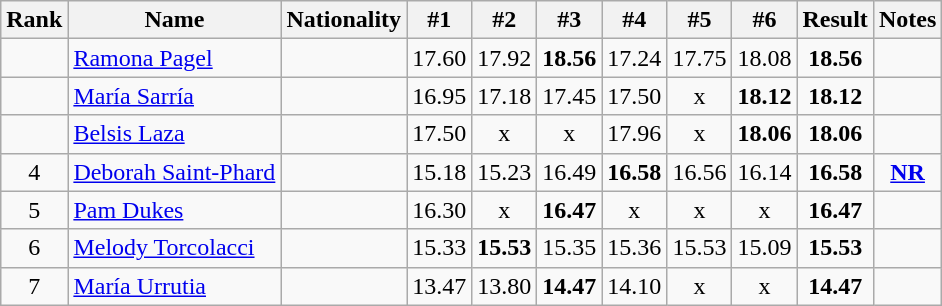<table class="wikitable sortable" style="text-align:center">
<tr>
<th>Rank</th>
<th>Name</th>
<th>Nationality</th>
<th>#1</th>
<th>#2</th>
<th>#3</th>
<th>#4</th>
<th>#5</th>
<th>#6</th>
<th>Result</th>
<th>Notes</th>
</tr>
<tr>
<td></td>
<td align=left><a href='#'>Ramona Pagel</a></td>
<td align=left></td>
<td>17.60</td>
<td>17.92</td>
<td><strong>18.56</strong></td>
<td>17.24</td>
<td>17.75</td>
<td>18.08</td>
<td><strong>18.56</strong></td>
<td></td>
</tr>
<tr>
<td></td>
<td align=left><a href='#'>María Sarría</a></td>
<td align=left></td>
<td>16.95</td>
<td>17.18</td>
<td>17.45</td>
<td>17.50</td>
<td>x</td>
<td><strong>18.12</strong></td>
<td><strong>18.12</strong></td>
<td></td>
</tr>
<tr>
<td></td>
<td align=left><a href='#'>Belsis Laza</a></td>
<td align=left></td>
<td>17.50</td>
<td>x</td>
<td>x</td>
<td>17.96</td>
<td>x</td>
<td><strong>18.06</strong></td>
<td><strong>18.06</strong></td>
<td></td>
</tr>
<tr>
<td>4</td>
<td align=left><a href='#'>Deborah Saint-Phard</a></td>
<td align=left></td>
<td>15.18</td>
<td>15.23</td>
<td>16.49</td>
<td><strong>16.58</strong></td>
<td>16.56</td>
<td>16.14</td>
<td><strong>16.58</strong></td>
<td><strong><a href='#'>NR</a></strong></td>
</tr>
<tr>
<td>5</td>
<td align=left><a href='#'>Pam Dukes</a></td>
<td align=left></td>
<td>16.30</td>
<td>x</td>
<td><strong>16.47</strong></td>
<td>x</td>
<td>x</td>
<td>x</td>
<td><strong>16.47</strong></td>
<td></td>
</tr>
<tr>
<td>6</td>
<td align=left><a href='#'>Melody Torcolacci</a></td>
<td align=left></td>
<td>15.33</td>
<td><strong>15.53</strong></td>
<td>15.35</td>
<td>15.36</td>
<td>15.53</td>
<td>15.09</td>
<td><strong>15.53</strong></td>
<td></td>
</tr>
<tr>
<td>7</td>
<td align=left><a href='#'>María Urrutia</a></td>
<td align=left></td>
<td>13.47</td>
<td>13.80</td>
<td><strong>14.47</strong></td>
<td>14.10</td>
<td>x</td>
<td>x</td>
<td><strong>14.47</strong></td>
<td></td>
</tr>
</table>
